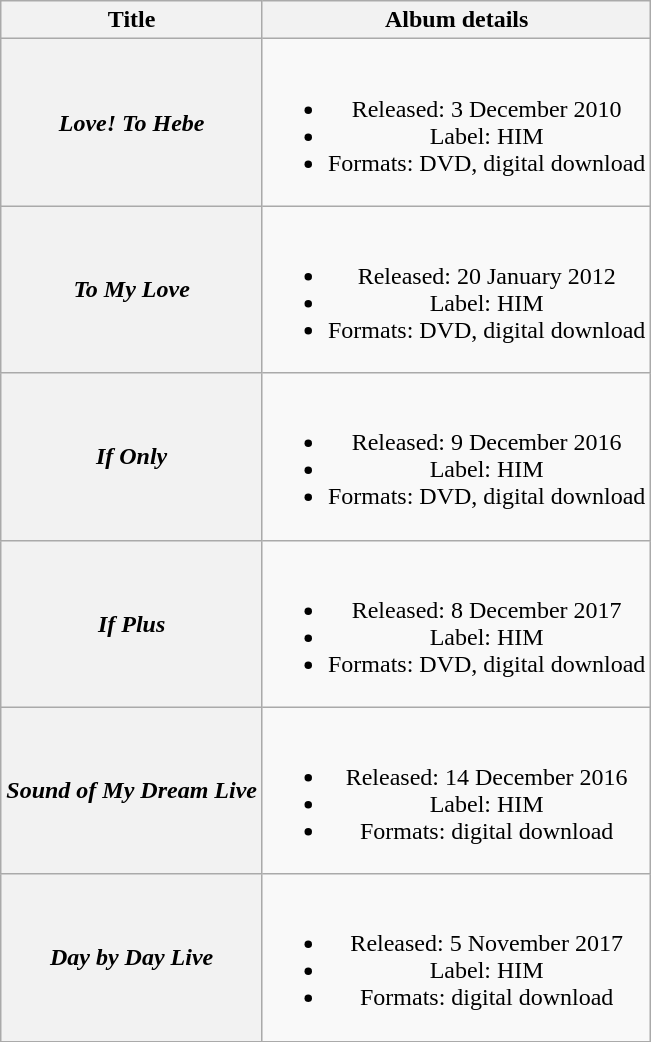<table class="wikitable plainrowheaders" style="text-align:center;">
<tr>
<th rowspan="1">Title</th>
<th rowspan="1">Album details</th>
</tr>
<tr>
<th scope="row"><em>Love! To Hebe</em></th>
<td><br><ul><li>Released: 3 December 2010</li><li>Label: HIM</li><li>Formats: DVD, digital download</li></ul></td>
</tr>
<tr>
<th scope="row"><em>To My Love</em></th>
<td><br><ul><li>Released: 20 January 2012</li><li>Label: HIM</li><li>Formats: DVD, digital download</li></ul></td>
</tr>
<tr>
<th scope="row"><em>If Only</em></th>
<td><br><ul><li>Released: 9 December 2016</li><li>Label: HIM</li><li>Formats: DVD, digital download</li></ul></td>
</tr>
<tr>
<th scope="row"><em>If Plus</em></th>
<td><br><ul><li>Released: 8 December 2017</li><li>Label: HIM</li><li>Formats: DVD, digital download</li></ul></td>
</tr>
<tr>
<th scope="row"><em>Sound of My Dream Live</em></th>
<td><br><ul><li>Released: 14 December 2016</li><li>Label: HIM</li><li>Formats: digital download</li></ul></td>
</tr>
<tr>
<th scope="row"><em>Day by Day Live</em></th>
<td><br><ul><li>Released: 5 November 2017</li><li>Label: HIM</li><li>Formats: digital download</li></ul></td>
</tr>
<tr>
</tr>
</table>
